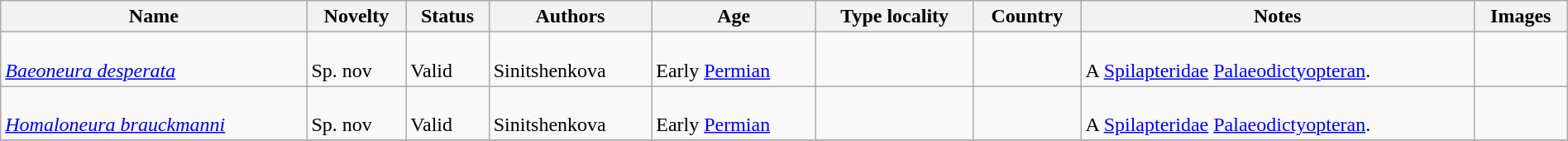<table class="wikitable sortable" align="center" width="100%">
<tr>
<th>Name</th>
<th>Novelty</th>
<th>Status</th>
<th>Authors</th>
<th>Age</th>
<th>Type locality</th>
<th>Country</th>
<th>Notes</th>
<th>Images</th>
</tr>
<tr>
<td><br><em><a href='#'>Baeoneura desperata</a></em></td>
<td><br>Sp. nov</td>
<td><br>Valid</td>
<td><br>Sinitshenkova</td>
<td><br>Early <a href='#'>Permian</a></td>
<td></td>
<td><br></td>
<td><br>A <a href='#'>Spilapteridae</a> <a href='#'>Palaeodictyopteran</a>.</td>
<td></td>
</tr>
<tr>
<td><br><em><a href='#'>Homaloneura brauckmanni</a></em></td>
<td><br>Sp. nov</td>
<td><br>Valid</td>
<td><br>Sinitshenkova</td>
<td><br>Early <a href='#'>Permian</a></td>
<td></td>
<td><br></td>
<td><br>A <a href='#'>Spilapteridae</a> <a href='#'>Palaeodictyopteran</a>.</td>
<td></td>
</tr>
<tr>
</tr>
</table>
